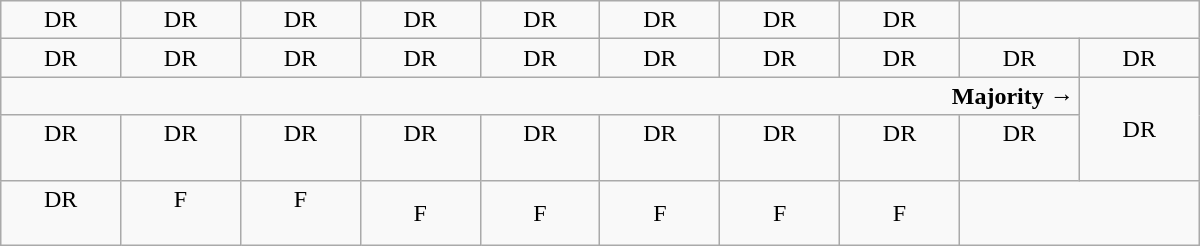<table class="wikitable"  style="text-align:center; width:800px;">
<tr>
<td>DR</td>
<td>DR</td>
<td>DR</td>
<td>DR</td>
<td>DR</td>
<td>DR</td>
<td>DR</td>
<td>DR</td>
</tr>
<tr>
<td width=50px >DR</td>
<td width=50px >DR</td>
<td width=50px >DR</td>
<td width=50px >DR</td>
<td width=50px >DR</td>
<td width=50px >DR</td>
<td width=50px >DR</td>
<td width=50px >DR</td>
<td width=50px >DR</td>
<td width=50px >DR</td>
</tr>
<tr>
<td colspan=9 style="text-align:right"><strong>Majority →</strong></td>
<td rowspan=2 >DR</td>
</tr>
<tr>
<td>DR<br><br></td>
<td>DR<br><br></td>
<td>DR<br><br></td>
<td>DR<br><br></td>
<td>DR<br><br></td>
<td>DR<br><br></td>
<td>DR<br><br></td>
<td>DR<br><br></td>
<td>DR<br><br></td>
</tr>
<tr>
<td>DR<br><br></td>
<td>F<br><br></td>
<td>F<br><br></td>
<td>F</td>
<td>F</td>
<td>F</td>
<td>F</td>
<td>F</td>
</tr>
</table>
